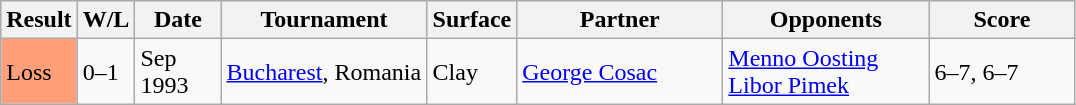<table class="sortable wikitable">
<tr>
<th style="width:40px">Result</th>
<th style="width:30px" class="unsortable">W/L</th>
<th style="width:50px">Date</th>
<th style="width:130px">Tournament</th>
<th style="width:50px">Surface</th>
<th style="width:130px">Partner</th>
<th style="width:130px">Opponents</th>
<th style="width:90px" class="unsortable">Score</th>
</tr>
<tr>
<td style="background:#ffa07a;">Loss</td>
<td>0–1</td>
<td>Sep 1993</td>
<td><a href='#'>Bucharest</a>, Romania</td>
<td>Clay</td>
<td> <a href='#'>George Cosac</a></td>
<td> <a href='#'>Menno Oosting</a> <br>  <a href='#'>Libor Pimek</a></td>
<td>6–7, 6–7</td>
</tr>
</table>
